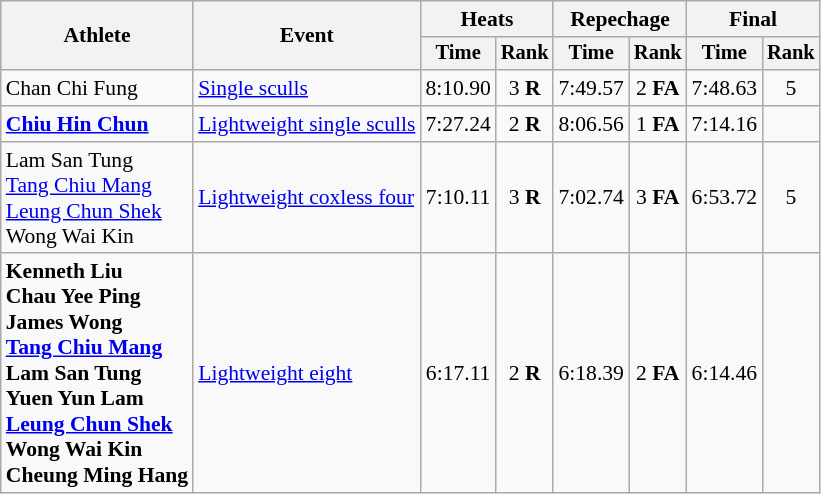<table class=wikitable style=font-size:90%;text-align:center>
<tr>
<th rowspan=2>Athlete</th>
<th rowspan=2>Event</th>
<th colspan=2>Heats</th>
<th colspan=2>Repechage</th>
<th colspan=2>Final</th>
</tr>
<tr style="font-size:95%">
<th>Time</th>
<th>Rank</th>
<th>Time</th>
<th>Rank</th>
<th>Time</th>
<th>Rank</th>
</tr>
<tr>
<td align=left>Chan Chi Fung</td>
<td align=left><a href='#'>Single sculls</a></td>
<td>8:10.90</td>
<td>3 <strong>R</strong></td>
<td>7:49.57</td>
<td>2 <strong>FA</strong></td>
<td>7:48.63</td>
<td>5</td>
</tr>
<tr>
<td align=left><strong><a href='#'>Chiu Hin Chun</a></strong></td>
<td align=left><a href='#'>Lightweight single sculls</a></td>
<td>7:27.24</td>
<td>2 <strong>R</strong></td>
<td>8:06.56</td>
<td>1 <strong>FA</strong></td>
<td>7:14.16</td>
<td></td>
</tr>
<tr>
<td align=left>Lam San Tung<br><a href='#'>Tang Chiu Mang</a><br><a href='#'>Leung Chun Shek</a><br>Wong Wai Kin</td>
<td align=left><a href='#'>Lightweight coxless four</a></td>
<td>7:10.11</td>
<td>3 <strong>R</strong></td>
<td>7:02.74</td>
<td>3 <strong>FA</strong></td>
<td>6:53.72</td>
<td>5</td>
</tr>
<tr>
<td align=left><strong>Kenneth Liu<br>Chau Yee Ping<br>James Wong<br><a href='#'>Tang Chiu Mang</a><br>Lam San Tung<br>Yuen Yun Lam<br><a href='#'>Leung Chun Shek</a><br>Wong Wai Kin<br>Cheung Ming Hang</strong></td>
<td align=left><a href='#'>Lightweight eight</a></td>
<td>6:17.11</td>
<td>2 <strong>R</strong></td>
<td>6:18.39</td>
<td>2 <strong>FA</strong></td>
<td>6:14.46</td>
<td></td>
</tr>
</table>
